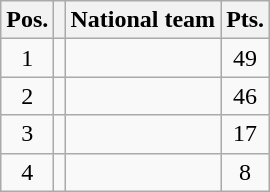<table class=wikitable>
<tr>
<th>Pos.</th>
<th></th>
<th>National team</th>
<th>Pts.</th>
</tr>
<tr align=center >
<td>1</td>
<td></td>
<td align=left></td>
<td>49</td>
</tr>
<tr align=center >
<td>2</td>
<td></td>
<td align=left></td>
<td>46</td>
</tr>
<tr align=center>
<td>3</td>
<td></td>
<td align=left></td>
<td>17</td>
</tr>
<tr align=center>
<td>4</td>
<td></td>
<td align=left></td>
<td>8</td>
</tr>
</table>
